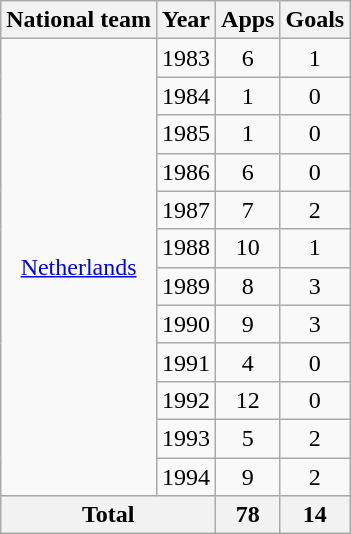<table class="wikitable" style="text-align: center;">
<tr>
<th>National team</th>
<th>Year</th>
<th>Apps</th>
<th>Goals</th>
</tr>
<tr>
<td rowspan="12"><a href='#'>Netherlands</a></td>
<td>1983</td>
<td>6</td>
<td>1</td>
</tr>
<tr>
<td>1984</td>
<td>1</td>
<td>0</td>
</tr>
<tr>
<td>1985</td>
<td>1</td>
<td>0</td>
</tr>
<tr>
<td>1986</td>
<td>6</td>
<td>0</td>
</tr>
<tr>
<td>1987</td>
<td>7</td>
<td>2</td>
</tr>
<tr>
<td>1988</td>
<td>10</td>
<td>1</td>
</tr>
<tr>
<td>1989</td>
<td>8</td>
<td>3</td>
</tr>
<tr>
<td>1990</td>
<td>9</td>
<td>3</td>
</tr>
<tr>
<td>1991</td>
<td>4</td>
<td>0</td>
</tr>
<tr>
<td>1992</td>
<td>12</td>
<td>0</td>
</tr>
<tr>
<td>1993</td>
<td>5</td>
<td>2</td>
</tr>
<tr>
<td>1994</td>
<td>9</td>
<td>2</td>
</tr>
<tr>
<th colspan="2">Total</th>
<th>78</th>
<th>14</th>
</tr>
</table>
